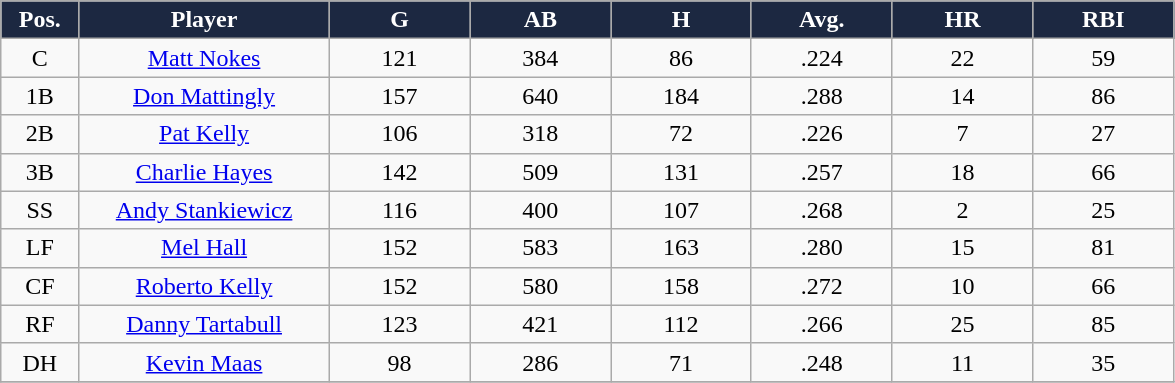<table class="wikitable sortable">
<tr>
<th style="background:#1c2841;color:white;" width="5%">Pos.</th>
<th style="background:#1c2841;color:white;" width="16%">Player</th>
<th style="background:#1c2841;color:white;" width="9%">G</th>
<th style="background:#1c2841;color:white;" width="9%">AB</th>
<th style="background:#1c2841;color:white;" width="9%">H</th>
<th style="background:#1c2841;color:white;" width="9%">Avg.</th>
<th style="background:#1c2841;color:white;" width="9%">HR</th>
<th style="background:#1c2841;color:white;" width="9%">RBI</th>
</tr>
<tr align="center">
<td>C</td>
<td><a href='#'>Matt Nokes</a></td>
<td>121</td>
<td>384</td>
<td>86</td>
<td>.224</td>
<td>22</td>
<td>59</td>
</tr>
<tr align="center">
<td>1B</td>
<td><a href='#'>Don Mattingly</a></td>
<td>157</td>
<td>640</td>
<td>184</td>
<td>.288</td>
<td>14</td>
<td>86</td>
</tr>
<tr align="center">
<td>2B</td>
<td><a href='#'>Pat Kelly</a></td>
<td>106</td>
<td>318</td>
<td>72</td>
<td>.226</td>
<td>7</td>
<td>27</td>
</tr>
<tr align="center">
<td>3B</td>
<td><a href='#'>Charlie Hayes</a></td>
<td>142</td>
<td>509</td>
<td>131</td>
<td>.257</td>
<td>18</td>
<td>66</td>
</tr>
<tr align="center">
<td>SS</td>
<td><a href='#'>Andy Stankiewicz</a></td>
<td>116</td>
<td>400</td>
<td>107</td>
<td>.268</td>
<td>2</td>
<td>25</td>
</tr>
<tr align="center">
<td>LF</td>
<td><a href='#'>Mel Hall</a></td>
<td>152</td>
<td>583</td>
<td>163</td>
<td>.280</td>
<td>15</td>
<td>81</td>
</tr>
<tr align="center">
<td>CF</td>
<td><a href='#'>Roberto Kelly</a></td>
<td>152</td>
<td>580</td>
<td>158</td>
<td>.272</td>
<td>10</td>
<td>66</td>
</tr>
<tr align="center">
<td>RF</td>
<td><a href='#'>Danny Tartabull</a></td>
<td>123</td>
<td>421</td>
<td>112</td>
<td>.266</td>
<td>25</td>
<td>85</td>
</tr>
<tr align="center">
<td>DH</td>
<td><a href='#'>Kevin Maas</a></td>
<td>98</td>
<td>286</td>
<td>71</td>
<td>.248</td>
<td>11</td>
<td>35</td>
</tr>
<tr align="center">
</tr>
</table>
